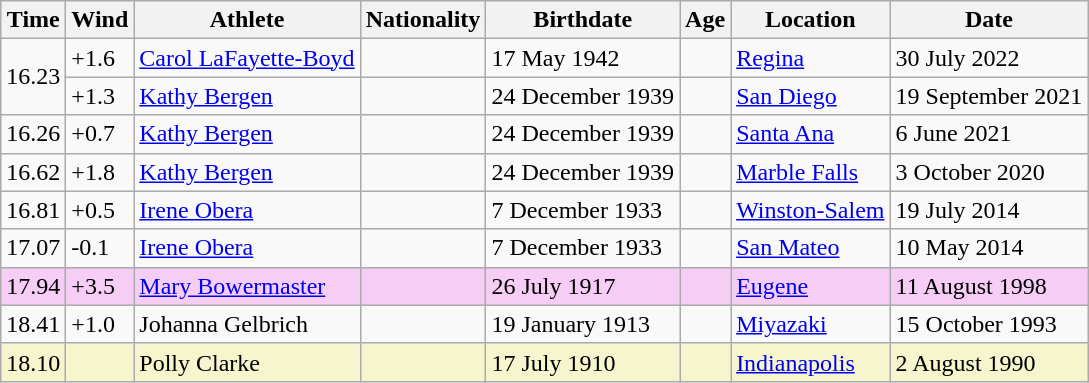<table class="wikitable">
<tr>
<th>Time</th>
<th>Wind</th>
<th>Athlete</th>
<th>Nationality</th>
<th>Birthdate</th>
<th>Age</th>
<th>Location</th>
<th>Date</th>
</tr>
<tr>
<td rowspan=2>16.23</td>
<td>+1.6</td>
<td><a href='#'>Carol LaFayette-Boyd</a></td>
<td></td>
<td>17 May 1942</td>
<td></td>
<td><a href='#'>Regina</a></td>
<td>30 July 2022</td>
</tr>
<tr>
<td>+1.3</td>
<td><a href='#'>Kathy Bergen</a></td>
<td></td>
<td>24 December 1939</td>
<td></td>
<td><a href='#'>San Diego</a></td>
<td>19 September 2021</td>
</tr>
<tr>
<td>16.26</td>
<td>+0.7</td>
<td><a href='#'>Kathy Bergen</a></td>
<td></td>
<td>24 December 1939</td>
<td></td>
<td><a href='#'>Santa Ana</a></td>
<td>6 June 2021</td>
</tr>
<tr>
<td>16.62</td>
<td>+1.8</td>
<td><a href='#'>Kathy Bergen</a></td>
<td></td>
<td>24 December 1939</td>
<td></td>
<td><a href='#'>Marble Falls</a></td>
<td>3 October 2020</td>
</tr>
<tr>
<td>16.81</td>
<td>+0.5</td>
<td><a href='#'>Irene Obera</a></td>
<td></td>
<td>7 December 1933</td>
<td></td>
<td><a href='#'>Winston-Salem</a></td>
<td>19 July 2014</td>
</tr>
<tr>
<td>17.07 </td>
<td>-0.1</td>
<td><a href='#'>Irene Obera</a></td>
<td></td>
<td>7 December 1933</td>
<td></td>
<td><a href='#'>San Mateo</a></td>
<td>10 May 2014</td>
</tr>
<tr bgcolor=#f6CEF5>
<td>17.94</td>
<td>+3.5</td>
<td><a href='#'>Mary Bowermaster</a></td>
<td></td>
<td>26 July 1917</td>
<td></td>
<td><a href='#'>Eugene</a></td>
<td>11 August 1998</td>
</tr>
<tr>
<td>18.41 </td>
<td>+1.0</td>
<td>Johanna Gelbrich</td>
<td></td>
<td>19 January 1913</td>
<td></td>
<td><a href='#'>Miyazaki</a></td>
<td>15 October 1993</td>
</tr>
<tr bgcolor=#f6F5CE>
<td>18.10</td>
<td></td>
<td>Polly Clarke</td>
<td></td>
<td>17 July 1910</td>
<td></td>
<td><a href='#'>Indianapolis</a></td>
<td>2 August 1990</td>
</tr>
</table>
